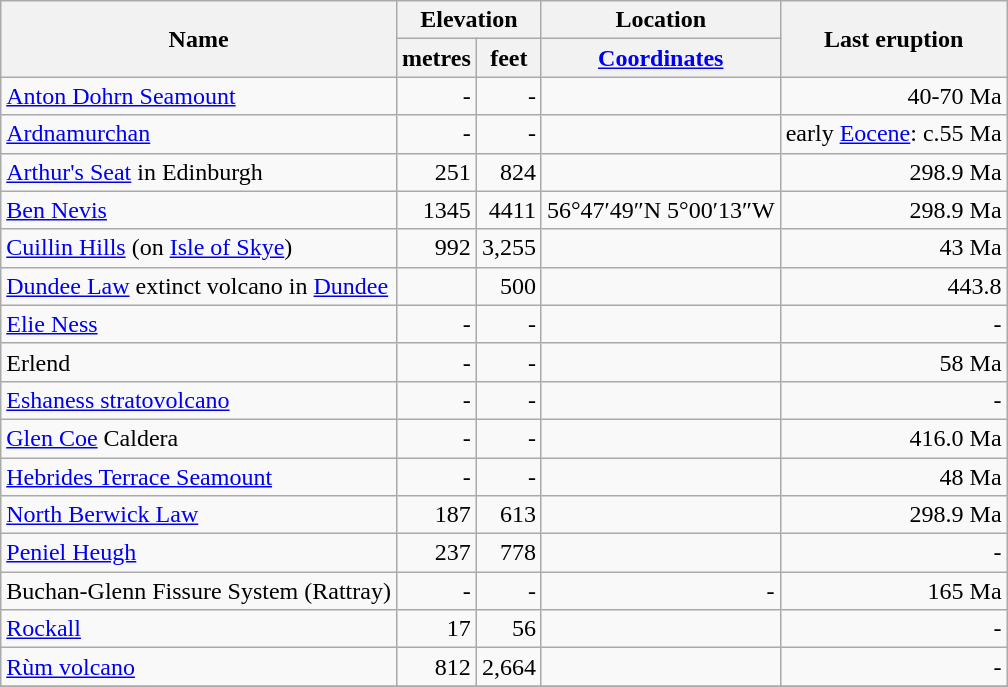<table class="wikitable">
<tr>
<th rowspan="2">Name</th>
<th colspan ="2">Elevation</th>
<th>Location</th>
<th rowspan="2">Last eruption</th>
</tr>
<tr>
<th>metres</th>
<th>feet</th>
<th><a href='#'>Coordinates</a></th>
</tr>
<tr align="right">
<td align="left"><a href='#'>Anton Dohrn Seamount</a></td>
<td>-</td>
<td>-</td>
<td></td>
<td>40-70 Ma</td>
</tr>
<tr align="right">
<td align="left"><a href='#'>Ardnamurchan</a></td>
<td>-</td>
<td>-</td>
<td></td>
<td>early <a href='#'>Eocene</a>: c.55 Ma</td>
</tr>
<tr align="right">
<td align="left"><a href='#'>Arthur's Seat</a> in Edinburgh</td>
<td>251</td>
<td>824</td>
<td></td>
<td>298.9 Ma</td>
</tr>
<tr align="right">
<td align="left"><a href='#'>Ben Nevis</a></td>
<td>1345</td>
<td>4411</td>
<td>56°47′49″N 5°00′13″W</td>
<td>298.9 Ma</td>
</tr>
<tr align="right">
<td align="left"><a href='#'>Cuillin Hills</a> (on <a href='#'>Isle of Skye</a>)</td>
<td>992</td>
<td>3,255</td>
<td> </td>
<td>43 Ma</td>
</tr>
<tr align="right">
<td align="left"><a href='#'>Dundee Law</a> extinct volcano in <a href='#'>Dundee</a></td>
<td></td>
<td>500</td>
<td></td>
<td>443.8</td>
</tr>
<tr align="right">
<td align="left"><a href='#'>Elie Ness</a></td>
<td>-</td>
<td>-</td>
<td></td>
<td>-</td>
</tr>
<tr align="right">
<td align="left">Erlend</td>
<td>-</td>
<td>-</td>
<td></td>
<td>58 Ma</td>
</tr>
<tr align="right">
<td align="left"><a href='#'>Eshaness stratovolcano</a></td>
<td>-</td>
<td>-</td>
<td></td>
<td>-</td>
</tr>
<tr align="right">
<td align="left"><a href='#'>Glen Coe</a> Caldera</td>
<td>-</td>
<td>-</td>
<td></td>
<td>416.0 Ma</td>
</tr>
<tr align="right">
<td align="left"><a href='#'>Hebrides Terrace Seamount</a></td>
<td>-</td>
<td>-</td>
<td></td>
<td>48 Ma</td>
</tr>
<tr align="right">
<td align="left"><a href='#'>North Berwick Law</a></td>
<td>187</td>
<td>613</td>
<td></td>
<td>298.9 Ma</td>
</tr>
<tr align="right">
<td align="left"><a href='#'>Peniel Heugh</a></td>
<td>237</td>
<td>778</td>
<td></td>
<td>-</td>
</tr>
<tr align="right">
<td align="left">Buchan-Glenn Fissure System (Rattray)</td>
<td>-</td>
<td>-</td>
<td>-</td>
<td>165 Ma</td>
</tr>
<tr align="right">
<td align="left"><a href='#'>Rockall</a></td>
<td>17</td>
<td>56</td>
<td></td>
<td>-</td>
</tr>
<tr align="right">
<td align="left"><a href='#'>Rùm volcano</a></td>
<td>812</td>
<td>2,664</td>
<td></td>
<td>-</td>
</tr>
<tr align="right">
</tr>
</table>
